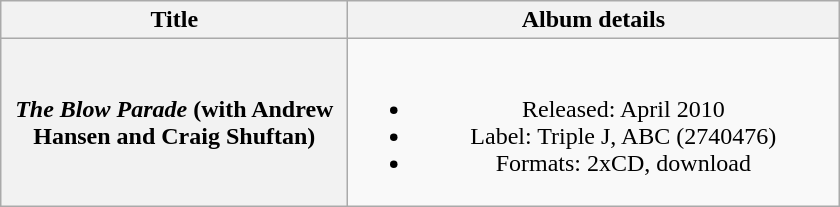<table class="wikitable plainrowheaders" style="text-align:center;">
<tr>
<th scope="col" rowspan="1" style="width:14em;">Title</th>
<th scope="col" rowspan="1" style="width:20em;">Album details</th>
</tr>
<tr>
<th scope="row"><em>The Blow Parade</em> (with Andrew Hansen and Craig Shuftan)</th>
<td><br><ul><li>Released: April 2010</li><li>Label: Triple J, ABC (2740476)</li><li>Formats: 2xCD, download</li></ul></td>
</tr>
</table>
